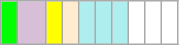<table border="1px" style="border-collapse:collapse; border-color:#aaa; margin-bottom:0.5em;" cellpadding=5 cellspacing=0>
<tr>
<td style="background:#00ff00"><strong></strong></td>
<td style="background:#D8BFD8">  </td>
<td style="background:yellow"></td>
<td style="background:#ffebcd"></td>
<td style="background:#afeeee"></td>
<td style="background:#afeeee"></td>
<td style="background:#afeeee"></td>
<td></td>
<td></td>
<td></td>
</tr>
</table>
